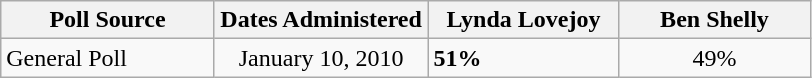<table class="wikitable">
<tr valign=bottom>
<th width='135'>Poll Source</th>
<th width='135'>Dates Administered</th>
<th width='120'>Lynda Lovejoy</th>
<th width='120'>Ben Shelly</th>
</tr>
<tr>
<td>General Poll </td>
<td align=center>January 10, 2010</td>
<td><strong>51%</strong></td>
<td align=center>49%</td>
</tr>
</table>
